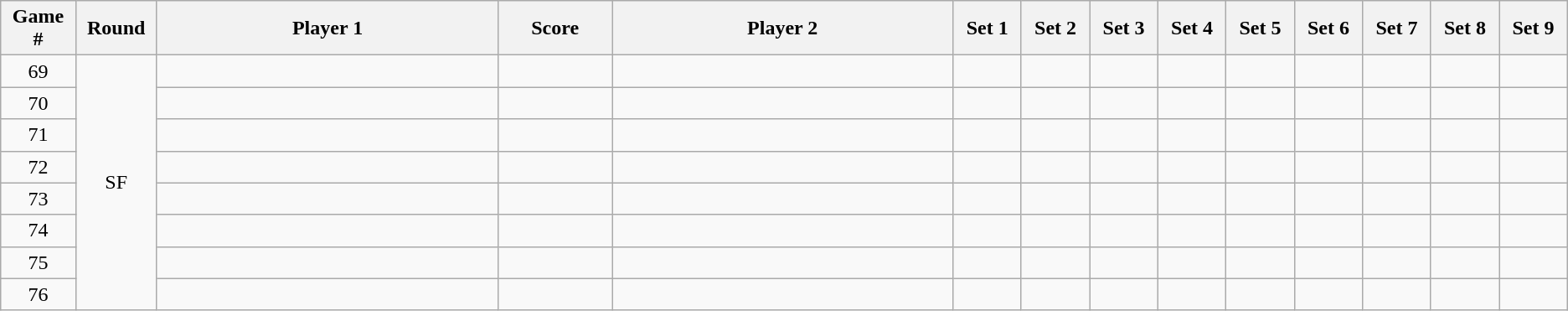<table class="wikitable">
<tr>
<th width="2%">Game #</th>
<th width="2%">Round</th>
<th width="15%">Player 1</th>
<th width="5%">Score</th>
<th width="15%">Player 2</th>
<th width="3%">Set 1</th>
<th width="3%">Set 2</th>
<th width="3%">Set 3</th>
<th width="3%">Set 4</th>
<th width="3%">Set 5</th>
<th width="3%">Set 6</th>
<th width="3%">Set 7</th>
<th width="3%">Set 8</th>
<th width="3%">Set 9</th>
</tr>
<tr style=text-align:center;>
<td>69</td>
<td rowspan=8>SF</td>
<td></td>
<td></td>
<td></td>
<td></td>
<td></td>
<td></td>
<td></td>
<td></td>
<td></td>
<td></td>
<td></td>
<td></td>
</tr>
<tr style=text-align:center;>
<td>70</td>
<td></td>
<td></td>
<td></td>
<td></td>
<td></td>
<td></td>
<td></td>
<td></td>
<td></td>
<td></td>
<td></td>
<td></td>
</tr>
<tr style=text-align:center;>
<td>71</td>
<td></td>
<td></td>
<td></td>
<td></td>
<td></td>
<td></td>
<td></td>
<td></td>
<td></td>
<td></td>
<td></td>
<td></td>
</tr>
<tr style=text-align:center;>
<td>72</td>
<td></td>
<td></td>
<td></td>
<td></td>
<td></td>
<td></td>
<td></td>
<td></td>
<td></td>
<td></td>
<td></td>
<td></td>
</tr>
<tr style=text-align:center;>
<td>73</td>
<td></td>
<td></td>
<td></td>
<td></td>
<td></td>
<td></td>
<td></td>
<td></td>
<td></td>
<td></td>
<td></td>
<td></td>
</tr>
<tr style=text-align:center;>
<td>74</td>
<td></td>
<td></td>
<td></td>
<td></td>
<td></td>
<td></td>
<td></td>
<td></td>
<td></td>
<td></td>
<td></td>
<td></td>
</tr>
<tr style=text-align:center;>
<td>75</td>
<td></td>
<td></td>
<td></td>
<td></td>
<td></td>
<td></td>
<td></td>
<td></td>
<td></td>
<td></td>
<td></td>
<td></td>
</tr>
<tr style=text-align:center;>
<td>76</td>
<td></td>
<td></td>
<td></td>
<td></td>
<td></td>
<td></td>
<td></td>
<td></td>
<td></td>
<td></td>
<td></td>
<td></td>
</tr>
</table>
